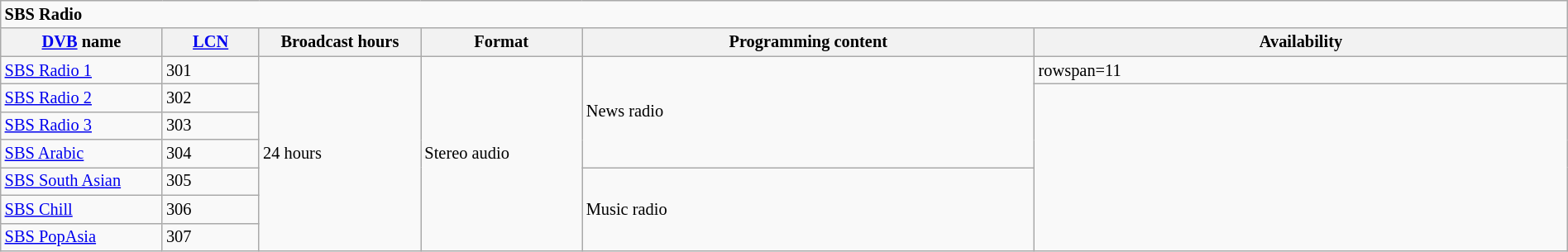<table class="wikitable mw-collapsible mw-collapsed" style="font-size:85%; width:100%;">
<tr>
<td colspan=6><strong>SBS Radio</strong></td>
</tr>
<tr>
<th width="10%"><a href='#'>DVB</a> name</th>
<th width="6%"><a href='#'>LCN</a></th>
<th width="10%">Broadcast hours</th>
<th width="10%">Format</th>
<th width="28%">Programming content</th>
<th width="33%">Availability</th>
</tr>
<tr>
<td><a href='#'>SBS Radio 1</a></td>
<td>301</td>
<td rowspan=11>24 hours</td>
<td rowspan=11>Stereo audio</td>
<td rowspan=4>News radio </td>
<td>rowspan=11 </td>
</tr>
<tr>
<td><a href='#'>SBS Radio 2</a></td>
<td>302</td>
</tr>
<tr>
<td><a href='#'>SBS Radio 3</a></td>
<td>303</td>
</tr>
<tr>
<td><a href='#'>SBS Arabic</a></td>
<td>304</td>
</tr>
<tr>
<td><a href='#'>SBS South Asian</a></td>
<td>305</td>
<td rowspan=3>Music radio </td>
</tr>
<tr>
<td><a href='#'>SBS Chill</a></td>
<td>306</td>
</tr>
<tr>
<td><a href='#'>SBS PopAsia</a></td>
<td>307</td>
</tr>
</table>
